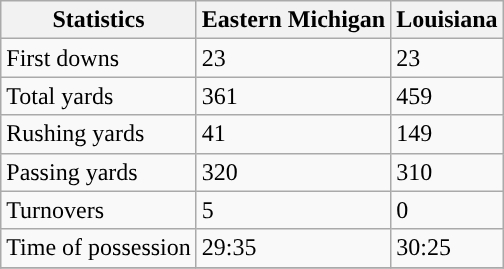<table class="wikitable">
<tr>
<th>Statistics</th>
<th>Eastern Michigan</th>
<th>Louisiana</th>
</tr>
<tr>
<td>First downs</td>
<td>23</td>
<td>23</td>
</tr>
<tr>
<td>Total yards</td>
<td>361</td>
<td>459</td>
</tr>
<tr>
<td>Rushing yards</td>
<td>41</td>
<td>149</td>
</tr>
<tr>
<td>Passing yards</td>
<td>320</td>
<td>310</td>
</tr>
<tr>
<td>Turnovers</td>
<td>5</td>
<td>0</td>
</tr>
<tr>
<td>Time of possession</td>
<td>29:35</td>
<td>30:25</td>
</tr>
<tr>
</tr>
</table>
